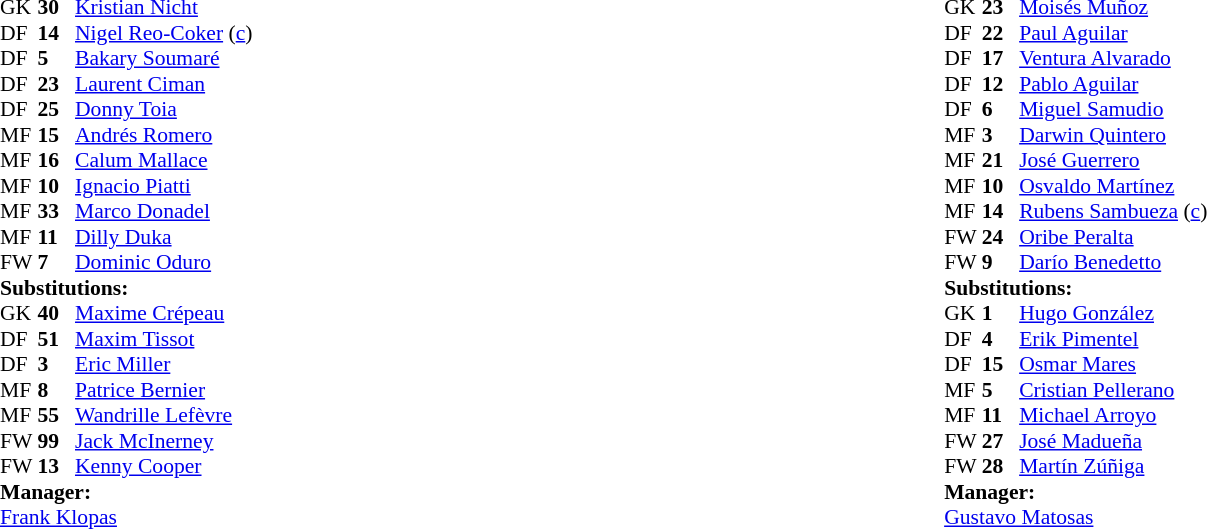<table width=100%>
<tr>
<td valign=top width=50%><br><table style="font-size:90%" cellspacing=0 cellpadding=0 align=center>
<tr>
<th width=25></th>
<th width=25></th>
</tr>
<tr>
<td>GK</td>
<td><strong>30</strong></td>
<td> <a href='#'>Kristian Nicht</a></td>
</tr>
<tr>
<td>DF</td>
<td><strong>14</strong></td>
<td> <a href='#'>Nigel Reo-Coker</a> (<a href='#'>c</a>)</td>
</tr>
<tr>
<td>DF</td>
<td><strong>5</strong></td>
<td> <a href='#'>Bakary Soumaré</a></td>
<td></td>
</tr>
<tr>
<td>DF</td>
<td><strong>23</strong></td>
<td> <a href='#'>Laurent Ciman</a></td>
<td></td>
</tr>
<tr>
<td>DF</td>
<td><strong>25</strong></td>
<td> <a href='#'>Donny Toia</a></td>
<td></td>
<td></td>
</tr>
<tr>
<td>MF</td>
<td><strong>15</strong></td>
<td> <a href='#'>Andrés Romero</a></td>
<td></td>
</tr>
<tr>
<td>MF</td>
<td><strong>16</strong></td>
<td> <a href='#'>Calum Mallace</a></td>
<td></td>
<td></td>
</tr>
<tr>
<td>MF</td>
<td><strong>10</strong></td>
<td> <a href='#'>Ignacio Piatti</a></td>
</tr>
<tr>
<td>MF</td>
<td><strong>33</strong></td>
<td> <a href='#'>Marco Donadel</a></td>
<td></td>
<td></td>
</tr>
<tr>
<td>MF</td>
<td><strong>11</strong></td>
<td> <a href='#'>Dilly Duka</a></td>
</tr>
<tr>
<td>FW</td>
<td><strong>7</strong></td>
<td> <a href='#'>Dominic Oduro</a></td>
<td></td>
</tr>
<tr>
<td colspan=3><strong>Substitutions:</strong></td>
</tr>
<tr>
<td>GK</td>
<td><strong>40</strong></td>
<td> <a href='#'>Maxime Crépeau</a></td>
</tr>
<tr>
<td>DF</td>
<td><strong>51</strong></td>
<td> <a href='#'>Maxim Tissot</a></td>
<td></td>
<td></td>
</tr>
<tr>
<td>DF</td>
<td><strong>3</strong></td>
<td> <a href='#'>Eric Miller</a></td>
</tr>
<tr>
<td>MF</td>
<td><strong>8</strong></td>
<td> <a href='#'>Patrice Bernier</a></td>
<td></td>
<td></td>
</tr>
<tr>
<td>MF</td>
<td><strong>55</strong></td>
<td> <a href='#'>Wandrille Lefèvre</a></td>
</tr>
<tr>
<td>FW</td>
<td><strong>99</strong></td>
<td> <a href='#'>Jack McInerney</a></td>
<td></td>
<td></td>
</tr>
<tr>
<td>FW</td>
<td><strong>13</strong></td>
<td> <a href='#'>Kenny Cooper</a></td>
</tr>
<tr>
<td colspan=3><strong>Manager:</strong></td>
</tr>
<tr>
<td colspan=4> <a href='#'>Frank Klopas</a></td>
</tr>
</table>
</td>
<td valign=top></td>
<td valign=top width=50%><br><table style="font-size:90%" cellspacing=0 cellpadding=0 align=center>
<tr>
<th width=25></th>
<th width=25></th>
</tr>
<tr>
<td>GK</td>
<td><strong>23</strong></td>
<td> <a href='#'>Moisés Muñoz</a></td>
</tr>
<tr>
<td>DF</td>
<td><strong>22</strong></td>
<td> <a href='#'>Paul Aguilar</a></td>
</tr>
<tr>
<td>DF</td>
<td><strong>17</strong></td>
<td> <a href='#'>Ventura Alvarado</a></td>
</tr>
<tr>
<td>DF</td>
<td><strong>12</strong></td>
<td> <a href='#'>Pablo Aguilar</a></td>
<td></td>
</tr>
<tr>
<td>DF</td>
<td><strong>6</strong></td>
<td> <a href='#'>Miguel Samudio</a></td>
</tr>
<tr>
<td>MF</td>
<td><strong>3</strong></td>
<td> <a href='#'>Darwin Quintero</a></td>
<td></td>
<td></td>
</tr>
<tr>
<td>MF</td>
<td><strong>21</strong></td>
<td> <a href='#'>José Guerrero</a></td>
<td></td>
</tr>
<tr>
<td>MF</td>
<td><strong>10</strong></td>
<td> <a href='#'>Osvaldo Martínez</a></td>
<td></td>
</tr>
<tr>
<td>MF</td>
<td><strong>14</strong></td>
<td> <a href='#'>Rubens Sambueza</a> (<a href='#'>c</a>)</td>
<td></td>
<td></td>
</tr>
<tr>
<td>FW</td>
<td><strong>24</strong></td>
<td> <a href='#'>Oribe Peralta</a></td>
<td></td>
<td></td>
</tr>
<tr>
<td>FW</td>
<td><strong>9</strong></td>
<td> <a href='#'>Darío Benedetto</a></td>
<td></td>
</tr>
<tr>
<td colspan=3><strong>Substitutions:</strong></td>
</tr>
<tr>
<td>GK</td>
<td><strong>1</strong></td>
<td> <a href='#'>Hugo González</a></td>
</tr>
<tr>
<td>DF</td>
<td><strong>4</strong></td>
<td> <a href='#'>Erik Pimentel</a></td>
</tr>
<tr>
<td>DF</td>
<td><strong>15</strong></td>
<td> <a href='#'>Osmar Mares</a></td>
<td></td>
<td></td>
</tr>
<tr>
<td>MF</td>
<td><strong>5</strong></td>
<td> <a href='#'>Cristian Pellerano</a></td>
</tr>
<tr>
<td>MF</td>
<td><strong>11</strong></td>
<td> <a href='#'>Michael Arroyo</a></td>
<td></td>
<td></td>
</tr>
<tr>
<td>FW</td>
<td><strong>27</strong></td>
<td> <a href='#'>José Madueña</a></td>
<td></td>
<td></td>
</tr>
<tr>
<td>FW</td>
<td><strong>28</strong></td>
<td> <a href='#'>Martín Zúñiga</a></td>
</tr>
<tr>
<td colspan=3><strong>Manager:</strong></td>
</tr>
<tr>
<td colspan=4> <a href='#'>Gustavo Matosas</a></td>
</tr>
</table>
</td>
</tr>
</table>
